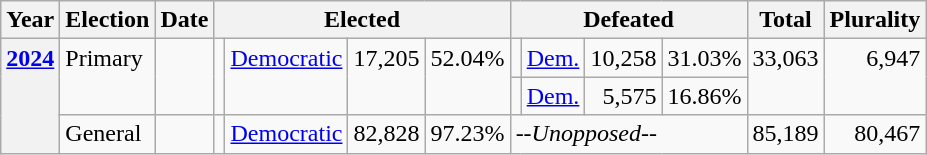<table class="wikitable">
<tr>
<th>Year</th>
<th>Election</th>
<th>Date</th>
<th colspan="4">Elected</th>
<th colspan="4">Defeated</th>
<th>Total</th>
<th>Plurality</th>
</tr>
<tr>
<th rowspan="3" valign="top"><a href='#'>2024</a></th>
<td rowspan="2" valign="top">Primary</td>
<td rowspan="2" valign="top"></td>
<td rowspan="2" valign="top"></td>
<td valign="top" rowspan="2" ><a href='#'>Democratic</a></td>
<td rowspan="2" align="right" valign="top">17,205</td>
<td rowspan="2" align="right" valign="top">52.04%</td>
<td valign="top"></td>
<td valign="top" ><a href='#'>Dem.</a></td>
<td align="right" valign="top">10,258</td>
<td align="right" valign="top">31.03%</td>
<td rowspan="2" align="right" valign="top">33,063</td>
<td rowspan="2" align="right" valign="top">6,947</td>
</tr>
<tr>
<td valign="top"></td>
<td valign="top" ><a href='#'>Dem.</a></td>
<td align="right" valign="top">5,575</td>
<td align="right" valign="top">16.86%</td>
</tr>
<tr>
<td valign="top">General</td>
<td valign="top"></td>
<td valign="top"></td>
<td valign="top" ><a href='#'>Democratic</a></td>
<td align="right" valign="top">82,828</td>
<td align="right" valign="top">97.23%</td>
<td colspan="4" valign="top"><em>--Unopposed--</em></td>
<td align="right" valign="top">85,189</td>
<td align="right" valign="top">80,467</td>
</tr>
</table>
